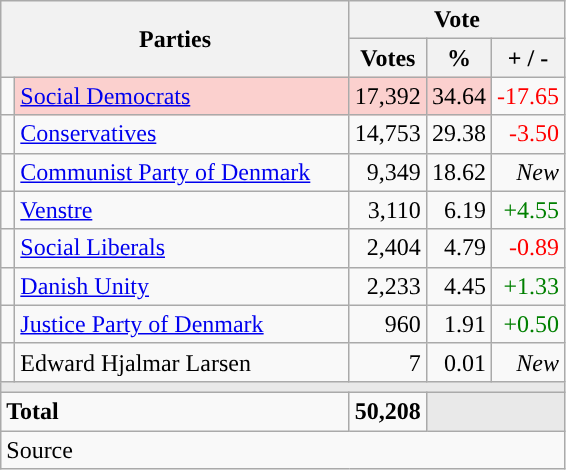<table class="wikitable" style="text-align:right;">
<tr>
<th style="text-align:centre;" rowspan="2" colspan="2" width="225">Parties</th>
<th colspan="3">Vote</th>
</tr>
<tr>
<th width="15">Votes</th>
<th width="15">%</th>
<th width="15">+ / -</th>
</tr>
<tr>
<td width="2" style="color:inherit;background:"></td>
<td bgcolor=#fbd0ce  align="left"><a href='#'>Social Democrats</a></td>
<td bgcolor=#fbd0ce>17,392</td>
<td bgcolor=#fbd0ce>34.64</td>
<td style=color:red;>-17.65</td>
</tr>
<tr>
<td width="2" style="color:inherit;background:"></td>
<td align="left"><a href='#'>Conservatives</a></td>
<td>14,753</td>
<td>29.38</td>
<td style=color:red;>-3.50</td>
</tr>
<tr>
<td width="2" style="color:inherit;background:"></td>
<td align="left"><a href='#'>Communist Party of Denmark</a></td>
<td>9,349</td>
<td>18.62</td>
<td><em>New</em></td>
</tr>
<tr>
<td width="2" style="color:inherit;background:"></td>
<td align="left"><a href='#'>Venstre</a></td>
<td>3,110</td>
<td>6.19</td>
<td style=color:green;>+4.55</td>
</tr>
<tr>
<td width="2" style="color:inherit;background:"></td>
<td align="left"><a href='#'>Social Liberals</a></td>
<td>2,404</td>
<td>4.79</td>
<td style=color:red;>-0.89</td>
</tr>
<tr>
<td width="2" style="color:inherit;background:"></td>
<td align="left"><a href='#'>Danish Unity</a></td>
<td>2,233</td>
<td>4.45</td>
<td style=color:green;>+1.33</td>
</tr>
<tr>
<td width="2" style="color:inherit;background:"></td>
<td align="left"><a href='#'>Justice Party of Denmark</a></td>
<td>960</td>
<td>1.91</td>
<td style=color:green;>+0.50</td>
</tr>
<tr>
<td width="2" style="color:inherit;background:"></td>
<td align="left">Edward Hjalmar Larsen</td>
<td>7</td>
<td>0.01</td>
<td><em>New</em></td>
</tr>
<tr>
<td colspan="7" bgcolor="#E9E9E9"></td>
</tr>
<tr>
<td align="left" colspan="2"><strong>Total</strong></td>
<td><strong>50,208</strong></td>
<td bgcolor="#E9E9E9" colspan="2"></td>
</tr>
<tr>
<td align="left" colspan="6">Source</td>
</tr>
</table>
